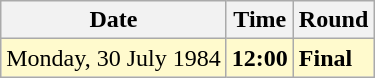<table class="wikitable">
<tr>
<th>Date</th>
<th>Time</th>
<th>Round</th>
</tr>
<tr style=background:lemonchiffon>
<td>Monday, 30 July 1984</td>
<td><strong>12:00</strong></td>
<td><strong>Final</strong></td>
</tr>
</table>
